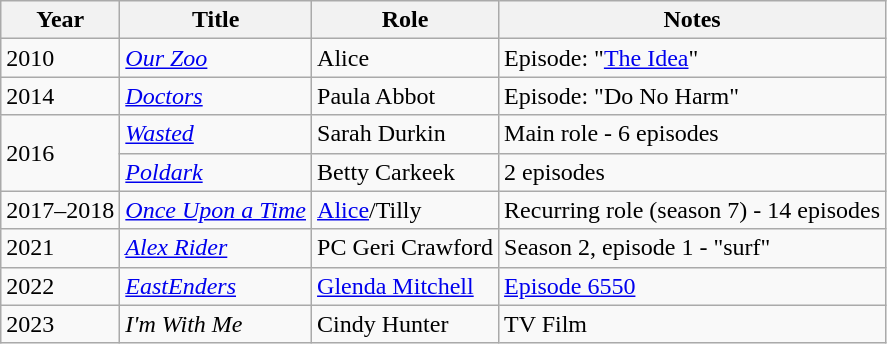<table class="wikitable sortable">
<tr>
<th>Year</th>
<th>Title</th>
<th>Role</th>
<th>Notes</th>
</tr>
<tr>
<td>2010</td>
<td><em><a href='#'>Our Zoo</a></em></td>
<td>Alice</td>
<td>Episode: "<a href='#'>The Idea</a>"</td>
</tr>
<tr>
<td>2014</td>
<td><em><a href='#'>Doctors</a></em></td>
<td>Paula Abbot</td>
<td>Episode: "Do No Harm"</td>
</tr>
<tr>
<td rowspan="2">2016</td>
<td><em><a href='#'>Wasted</a></em></td>
<td>Sarah Durkin</td>
<td>Main role - 6 episodes</td>
</tr>
<tr>
<td><em><a href='#'>Poldark</a></em></td>
<td>Betty Carkeek</td>
<td>2 episodes</td>
</tr>
<tr>
<td>2017–2018</td>
<td><em><a href='#'>Once Upon a Time</a></em></td>
<td><a href='#'>Alice</a>/Tilly</td>
<td>Recurring role (season 7) - 14 episodes</td>
</tr>
<tr>
<td>2021</td>
<td><em><a href='#'>Alex Rider</a></em></td>
<td>PC Geri Crawford</td>
<td>Season 2, episode 1 - "surf"</td>
</tr>
<tr>
<td>2022</td>
<td><em><a href='#'>EastEnders</a></em></td>
<td><a href='#'>Glenda Mitchell</a></td>
<td><a href='#'>Episode 6550</a></td>
</tr>
<tr>
<td>2023</td>
<td><em>I'm With Me</em></td>
<td>Cindy Hunter</td>
<td>TV Film</td>
</tr>
</table>
